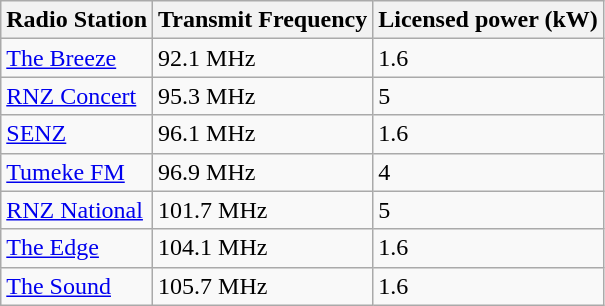<table class="wikitable">
<tr>
<th>Radio Station</th>
<th>Transmit Frequency</th>
<th>Licensed power (kW)</th>
</tr>
<tr>
<td><a href='#'>The Breeze</a></td>
<td>92.1 MHz</td>
<td>1.6</td>
</tr>
<tr>
<td><a href='#'>RNZ Concert</a></td>
<td>95.3 MHz</td>
<td>5</td>
</tr>
<tr>
<td><a href='#'>SENZ</a></td>
<td>96.1 MHz</td>
<td>1.6</td>
</tr>
<tr>
<td><a href='#'>Tumeke FM</a></td>
<td>96.9 MHz</td>
<td>4</td>
</tr>
<tr>
<td><a href='#'>RNZ National</a></td>
<td>101.7 MHz</td>
<td>5</td>
</tr>
<tr>
<td><a href='#'>The Edge</a></td>
<td>104.1 MHz</td>
<td>1.6</td>
</tr>
<tr>
<td><a href='#'>The Sound</a></td>
<td>105.7 MHz</td>
<td>1.6</td>
</tr>
</table>
